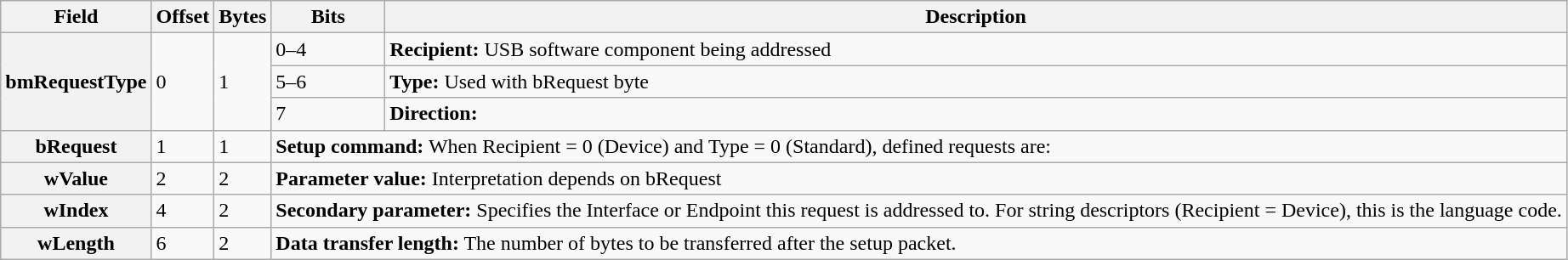<table class="wikitable">
<tr>
<th>Field</th>
<th>Offset</th>
<th>Bytes</th>
<th>Bits</th>
<th>Description</th>
</tr>
<tr>
<th rowspan=3>bmRequestType</th>
<td rowspan=3>0</td>
<td rowspan=3>1</td>
<td>0–4</td>
<td><strong>Recipient:</strong> USB software component being addressed<br></td>
</tr>
<tr>
<td>5–6</td>
<td><strong>Type:</strong> Used with bRequest byte<br></td>
</tr>
<tr>
<td>7</td>
<td><strong>Direction:</strong><br></td>
</tr>
<tr>
<th>bRequest</th>
<td>1</td>
<td>1</td>
<td colspan=2><strong>Setup command:</strong> When Recipient = 0 (Device) and Type = 0 (Standard), defined requests are:<br></td>
</tr>
<tr>
<th>wValue</th>
<td>2</td>
<td>2</td>
<td colspan=2><strong>Parameter value:</strong> Interpretation depends on bRequest</td>
</tr>
<tr>
<th>wIndex</th>
<td>4</td>
<td>2</td>
<td colspan=2><strong>Secondary parameter:</strong> Specifies the Interface or Endpoint this request is addressed to. For string descriptors (Recipient = Device), this is the language code.</td>
</tr>
<tr>
<th>wLength</th>
<td>6</td>
<td>2</td>
<td colspan=2><strong>Data transfer length:</strong> The number of bytes to be transferred after the setup packet.</td>
</tr>
</table>
